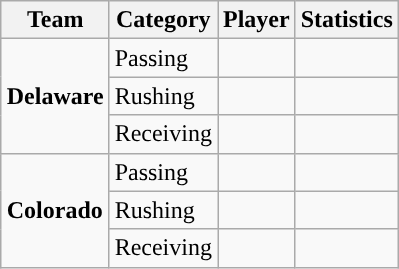<table class="wikitable" style="float: right;">
<tr>
<th>Team</th>
<th>Category</th>
<th>Player</th>
<th>Statistics</th>
</tr>
<tr>
<td rowspan=3><strong>Delaware</strong></td>
<td>Passing</td>
<td></td>
<td></td>
</tr>
<tr>
<td>Rushing</td>
<td></td>
<td></td>
</tr>
<tr>
<td>Receiving</td>
<td></td>
<td></td>
</tr>
<tr>
<td rowspan=3><strong>Colorado</strong></td>
<td>Passing</td>
<td></td>
<td></td>
</tr>
<tr>
<td>Rushing</td>
<td></td>
<td></td>
</tr>
<tr>
<td>Receiving</td>
<td></td>
<td></td>
</tr>
</table>
